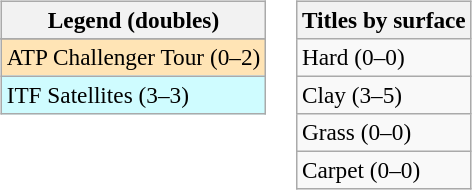<table>
<tr valign=top>
<td><br><table class=wikitable style=font-size:97%>
<tr>
<th>Legend (doubles)</th>
</tr>
<tr bgcolor=e5d1cb>
</tr>
<tr bgcolor=moccasin>
<td>ATP Challenger Tour (0–2)</td>
</tr>
<tr bgcolor=cffcff>
<td>ITF Satellites (3–3)</td>
</tr>
</table>
</td>
<td><br><table class=wikitable style=font-size:97%>
<tr>
<th>Titles by surface</th>
</tr>
<tr>
<td>Hard (0–0)</td>
</tr>
<tr>
<td>Clay (3–5)</td>
</tr>
<tr>
<td>Grass (0–0)</td>
</tr>
<tr>
<td>Carpet (0–0)</td>
</tr>
</table>
</td>
</tr>
</table>
